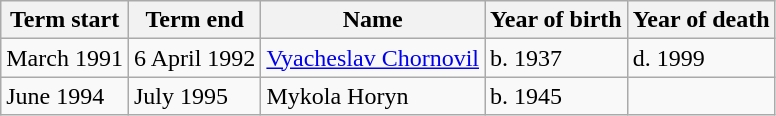<table class="wikitable">
<tr>
<th>Term start</th>
<th>Term end</th>
<th>Name</th>
<th>Year of birth</th>
<th>Year of death</th>
</tr>
<tr>
<td>March 1991</td>
<td>6 April 1992</td>
<td><a href='#'>Vyacheslav Chornovil</a></td>
<td>b. 1937</td>
<td>d. 1999</td>
</tr>
<tr>
<td>June 1994</td>
<td>July 1995</td>
<td>Mykola Horyn</td>
<td>b. 1945</td>
<td></td>
</tr>
</table>
